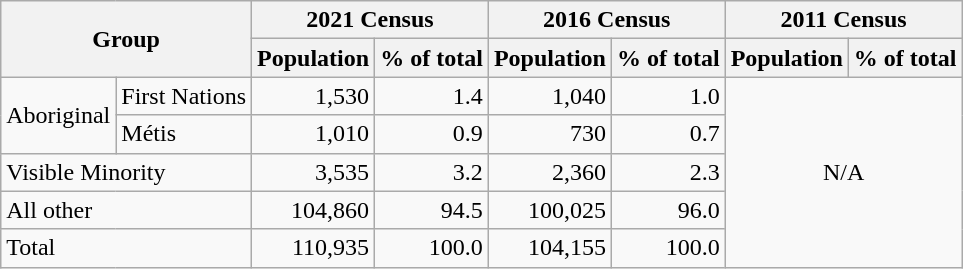<table class="wikitable" style="text-align:right">
<tr>
<th rowspan = "2" colspan = "2">Group</th>
<th colspan = "2">2021 Census</th>
<th colspan = "2">2016 Census</th>
<th colspan = "2">2011 Census</th>
</tr>
<tr>
<th>Population</th>
<th>% of total</th>
<th>Population</th>
<th>% of total</th>
<th>Population</th>
<th>% of total</th>
</tr>
<tr>
<td rowspan="2" style="text-align:left;">Aboriginal</td>
<td>First Nations</td>
<td>1,530</td>
<td>1.4</td>
<td>1,040</td>
<td>1.0</td>
<td style="text-align:center" colspan = "2" rowspan = "5">N/A</td>
</tr>
<tr>
<td style="text-align:left;">Métis</td>
<td>1,010</td>
<td>0.9</td>
<td>730</td>
<td>0.7</td>
</tr>
<tr>
<td colspan = "2" style="text-align:left;">Visible Minority</td>
<td>3,535</td>
<td>3.2</td>
<td>2,360</td>
<td>2.3</td>
</tr>
<tr>
<td colspan = "2" style="text-align:left;">All other</td>
<td>104,860</td>
<td>94.5</td>
<td>100,025</td>
<td>96.0</td>
</tr>
<tr>
<td colspan = "2" style="text-align:left;">Total</td>
<td>110,935</td>
<td>100.0</td>
<td>104,155</td>
<td>100.0</td>
</tr>
</table>
